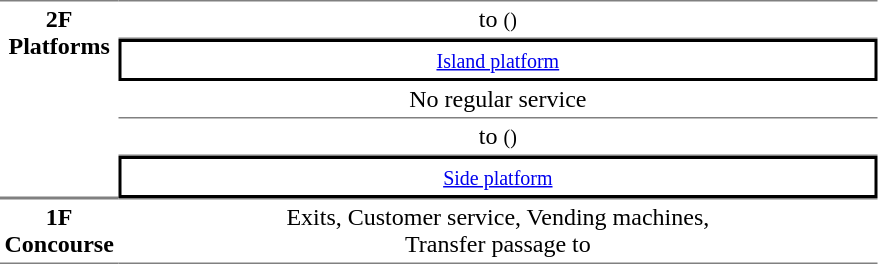<table table border=0 cellspacing=0 cellpadding=3>
<tr>
<td style="border-bottom:solid 1px gray; border-top:solid 1px gray;text-align:center" rowspan="5" valign=top width=50><strong>2F<br>Platforms</strong></td>
<td style="border-bottom:solid 1px gray; border-top:solid 1px gray;text-align:center">  to  <small>()</small></td>
</tr>
<tr>
<td style="border-right:solid 2px black;border-left:solid 2px black;border-top:solid 2px black;border-bottom:solid 2px black;text-align:center;"><small><a href='#'>Island platform</a></small></td>
</tr>
<tr>
<td style="border-bottom:solid 1px gray;text-align:center;">No regular service</td>
</tr>
<tr>
<td style="border-bottom:solid 1px gray;text-align:center;"> to  <small>()</small> </td>
</tr>
<tr>
<td style="border-right:solid 2px black;border-left:solid 2px black;border-top:solid 2px black;border-bottom:solid 2px black;text-align:center;"><small><a href='#'>Side platform</a></small></td>
</tr>
<tr>
<td style="border-bottom:solid 1px gray; border-top:solid 1px gray;text-align:center" valign=top><strong>1F<br>Concourse</strong></td>
<td style="border-bottom:solid 1px gray; border-top:solid 1px gray;text-align:center" valign=top width=500>Exits, Customer service, Vending machines,<br>Transfer passage to </td>
</tr>
</table>
